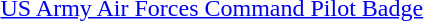<table>
<tr>
<td></td>
<td><a href='#'>US Army Air Forces Command Pilot Badge</a></td>
</tr>
<tr>
</tr>
</table>
